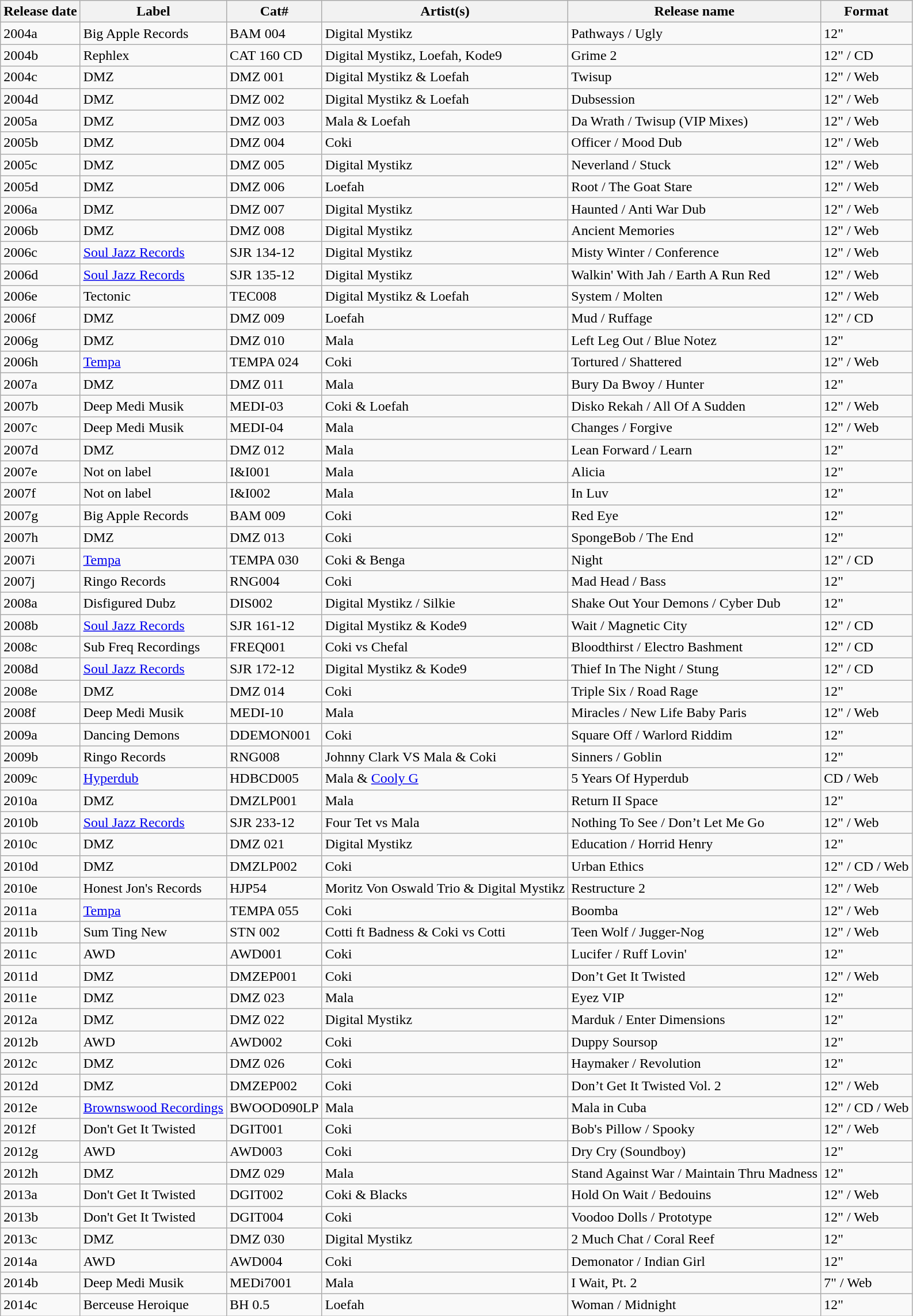<table class="wikitable sortable">
<tr>
<th>Release date</th>
<th>Label</th>
<th>Cat#</th>
<th>Artist(s)</th>
<th>Release name</th>
<th>Format</th>
</tr>
<tr>
<td>2004a</td>
<td>Big Apple Records</td>
<td>BAM 004</td>
<td>Digital Mystikz</td>
<td>Pathways / Ugly</td>
<td>12"</td>
</tr>
<tr>
<td>2004b</td>
<td>Rephlex</td>
<td>CAT 160 CD</td>
<td>Digital Mystikz, Loefah, Kode9</td>
<td>Grime 2</td>
<td>12" / CD</td>
</tr>
<tr>
<td>2004c</td>
<td>DMZ</td>
<td>DMZ 001</td>
<td>Digital Mystikz & Loefah</td>
<td>Twisup</td>
<td>12" / Web</td>
</tr>
<tr>
<td>2004d</td>
<td>DMZ</td>
<td>DMZ 002</td>
<td>Digital Mystikz & Loefah</td>
<td>Dubsession</td>
<td>12" / Web</td>
</tr>
<tr>
<td>2005a</td>
<td>DMZ</td>
<td>DMZ 003</td>
<td>Mala & Loefah</td>
<td>Da Wrath / Twisup (VIP Mixes)</td>
<td>12" / Web</td>
</tr>
<tr>
<td>2005b</td>
<td>DMZ</td>
<td>DMZ 004</td>
<td>Coki</td>
<td>Officer / Mood Dub</td>
<td>12" / Web</td>
</tr>
<tr>
<td>2005c</td>
<td>DMZ</td>
<td>DMZ 005</td>
<td>Digital Mystikz</td>
<td>Neverland / Stuck</td>
<td>12" / Web</td>
</tr>
<tr>
<td>2005d</td>
<td>DMZ</td>
<td>DMZ 006</td>
<td>Loefah</td>
<td>Root / The Goat Stare</td>
<td>12" / Web</td>
</tr>
<tr>
<td>2006a</td>
<td>DMZ</td>
<td>DMZ 007</td>
<td>Digital Mystikz</td>
<td>Haunted / Anti War Dub</td>
<td>12" / Web</td>
</tr>
<tr>
<td>2006b</td>
<td>DMZ</td>
<td>DMZ 008</td>
<td>Digital Mystikz</td>
<td>Ancient Memories</td>
<td>12" / Web</td>
</tr>
<tr>
<td>2006c</td>
<td><a href='#'>Soul Jazz Records</a></td>
<td>SJR 134-12</td>
<td>Digital Mystikz</td>
<td>Misty Winter / Conference</td>
<td>12" / Web</td>
</tr>
<tr>
<td>2006d</td>
<td><a href='#'>Soul Jazz Records</a></td>
<td>SJR 135-12</td>
<td>Digital Mystikz</td>
<td>Walkin' With Jah / Earth A Run Red</td>
<td>12" / Web</td>
</tr>
<tr>
<td>2006e</td>
<td>Tectonic</td>
<td>TEC008</td>
<td>Digital Mystikz & Loefah</td>
<td>System / Molten</td>
<td>12" / Web</td>
</tr>
<tr>
<td>2006f</td>
<td>DMZ</td>
<td>DMZ 009</td>
<td>Loefah</td>
<td>Mud / Ruffage</td>
<td>12" / CD</td>
</tr>
<tr>
<td>2006g</td>
<td>DMZ</td>
<td>DMZ 010</td>
<td>Mala</td>
<td>Left Leg Out / Blue Notez</td>
<td>12"</td>
</tr>
<tr>
<td>2006h</td>
<td><a href='#'>Tempa</a></td>
<td>TEMPA 024</td>
<td>Coki</td>
<td>Tortured / Shattered</td>
<td>12" / Web</td>
</tr>
<tr>
<td>2007a</td>
<td>DMZ</td>
<td>DMZ 011</td>
<td>Mala</td>
<td>Bury Da Bwoy / Hunter</td>
<td>12"</td>
</tr>
<tr>
<td>2007b</td>
<td>Deep Medi Musik</td>
<td>MEDI-03</td>
<td>Coki & Loefah</td>
<td>Disko Rekah / All Of A Sudden</td>
<td>12" / Web</td>
</tr>
<tr>
<td>2007c</td>
<td>Deep Medi Musik</td>
<td>MEDI-04</td>
<td>Mala</td>
<td>Changes / Forgive</td>
<td>12" / Web</td>
</tr>
<tr>
<td>2007d</td>
<td>DMZ</td>
<td>DMZ 012</td>
<td>Mala</td>
<td>Lean Forward / Learn</td>
<td>12"</td>
</tr>
<tr>
<td>2007e</td>
<td>Not on label</td>
<td>I&I001</td>
<td>Mala</td>
<td>Alicia</td>
<td>12"</td>
</tr>
<tr>
<td>2007f</td>
<td>Not on label</td>
<td>I&I002</td>
<td>Mala</td>
<td>In Luv</td>
<td>12"</td>
</tr>
<tr>
<td>2007g</td>
<td>Big Apple Records</td>
<td>BAM 009</td>
<td>Coki</td>
<td>Red Eye</td>
<td>12"</td>
</tr>
<tr>
<td>2007h</td>
<td>DMZ</td>
<td>DMZ 013</td>
<td>Coki</td>
<td>SpongeBob / The End</td>
<td>12"</td>
</tr>
<tr>
<td>2007i</td>
<td><a href='#'>Tempa</a></td>
<td>TEMPA 030</td>
<td>Coki & Benga</td>
<td>Night</td>
<td>12" / CD</td>
</tr>
<tr>
<td>2007j</td>
<td>Ringo Records</td>
<td>RNG004</td>
<td>Coki</td>
<td>Mad Head / Bass</td>
<td>12"</td>
</tr>
<tr>
<td>2008a</td>
<td>Disfigured Dubz</td>
<td>DIS002</td>
<td>Digital Mystikz / Silkie</td>
<td>Shake Out Your Demons / Cyber Dub</td>
<td>12"</td>
</tr>
<tr>
<td>2008b</td>
<td><a href='#'>Soul Jazz Records</a></td>
<td>SJR 161-12</td>
<td>Digital Mystikz & Kode9</td>
<td>Wait / Magnetic City</td>
<td>12" / CD</td>
</tr>
<tr>
<td>2008c</td>
<td>Sub Freq Recordings</td>
<td>FREQ001</td>
<td>Coki vs Chefal</td>
<td>Bloodthirst / Electro Bashment</td>
<td>12" / CD</td>
</tr>
<tr>
<td>2008d</td>
<td><a href='#'>Soul Jazz Records</a></td>
<td>SJR 172-12</td>
<td>Digital Mystikz & Kode9</td>
<td>Thief In The Night / Stung</td>
<td>12" / CD</td>
</tr>
<tr>
<td>2008e</td>
<td>DMZ</td>
<td>DMZ 014</td>
<td>Coki</td>
<td>Triple Six / Road Rage</td>
<td>12"</td>
</tr>
<tr>
<td>2008f</td>
<td>Deep Medi Musik</td>
<td>MEDI-10</td>
<td>Mala</td>
<td>Miracles / New Life Baby Paris</td>
<td>12" / Web</td>
</tr>
<tr>
<td>2009a</td>
<td>Dancing Demons</td>
<td>DDEMON001</td>
<td>Coki</td>
<td>Square Off / Warlord Riddim</td>
<td>12"</td>
</tr>
<tr>
<td>2009b</td>
<td>Ringo Records</td>
<td>RNG008</td>
<td>Johnny Clark VS Mala & Coki</td>
<td>Sinners / Goblin</td>
<td>12"</td>
</tr>
<tr>
<td>2009c</td>
<td><a href='#'>Hyperdub</a></td>
<td>HDBCD005</td>
<td>Mala & <a href='#'>Cooly G</a></td>
<td>5 Years Of Hyperdub</td>
<td>CD / Web</td>
</tr>
<tr>
<td>2010a</td>
<td>DMZ</td>
<td>DMZLP001</td>
<td>Mala</td>
<td>Return II Space</td>
<td>12"</td>
</tr>
<tr>
<td>2010b</td>
<td><a href='#'>Soul Jazz Records</a></td>
<td>SJR 233-12</td>
<td>Four Tet vs Mala</td>
<td>Nothing To See / Don’t Let Me Go</td>
<td>12" / Web</td>
</tr>
<tr>
<td>2010c</td>
<td>DMZ</td>
<td>DMZ 021</td>
<td>Digital Mystikz</td>
<td>Education / Horrid Henry</td>
<td>12"</td>
</tr>
<tr>
<td>2010d</td>
<td>DMZ</td>
<td>DMZLP002</td>
<td>Coki</td>
<td>Urban Ethics</td>
<td>12" / CD / Web</td>
</tr>
<tr>
<td>2010e</td>
<td>Honest Jon's Records</td>
<td>HJP54</td>
<td>Moritz Von Oswald Trio & Digital Mystikz</td>
<td>Restructure 2</td>
<td>12" / Web</td>
</tr>
<tr>
<td>2011a</td>
<td><a href='#'>Tempa</a></td>
<td>TEMPA 055</td>
<td>Coki</td>
<td>Boomba</td>
<td>12" / Web</td>
</tr>
<tr>
<td>2011b</td>
<td>Sum Ting New</td>
<td>STN 002</td>
<td>Cotti ft Badness & Coki vs Cotti</td>
<td>Teen Wolf / Jugger-Nog</td>
<td>12" / Web</td>
</tr>
<tr>
<td>2011c</td>
<td>AWD</td>
<td>AWD001</td>
<td>Coki</td>
<td>Lucifer / Ruff Lovin'</td>
<td>12"</td>
</tr>
<tr>
<td>2011d</td>
<td>DMZ</td>
<td>DMZEP001</td>
<td>Coki</td>
<td>Don’t Get It Twisted</td>
<td>12" / Web</td>
</tr>
<tr>
<td>2011e</td>
<td>DMZ</td>
<td>DMZ 023</td>
<td>Mala</td>
<td>Eyez VIP</td>
<td>12"</td>
</tr>
<tr>
<td>2012a</td>
<td>DMZ</td>
<td>DMZ 022</td>
<td>Digital Mystikz</td>
<td>Marduk / Enter Dimensions</td>
<td>12"</td>
</tr>
<tr>
<td>2012b</td>
<td>AWD</td>
<td>AWD002</td>
<td>Coki</td>
<td>Duppy Soursop</td>
<td>12"</td>
</tr>
<tr>
<td>2012c</td>
<td>DMZ</td>
<td>DMZ 026</td>
<td>Coki</td>
<td>Haymaker / Revolution</td>
<td>12"</td>
</tr>
<tr>
<td>2012d</td>
<td>DMZ</td>
<td>DMZEP002</td>
<td>Coki</td>
<td>Don’t Get It Twisted Vol. 2</td>
<td>12" / Web</td>
</tr>
<tr>
<td>2012e</td>
<td><a href='#'>Brownswood Recordings</a></td>
<td>BWOOD090LP</td>
<td>Mala</td>
<td>Mala in Cuba</td>
<td>12" / CD / Web</td>
</tr>
<tr>
<td>2012f</td>
<td>Don't Get It Twisted</td>
<td>DGIT001</td>
<td>Coki</td>
<td>Bob's Pillow / Spooky</td>
<td>12" / Web</td>
</tr>
<tr>
<td>2012g</td>
<td>AWD</td>
<td>AWD003</td>
<td>Coki</td>
<td>Dry Cry (Soundboy)</td>
<td>12"</td>
</tr>
<tr>
<td>2012h</td>
<td>DMZ</td>
<td>DMZ 029</td>
<td>Mala</td>
<td>Stand Against War / Maintain Thru Madness</td>
<td>12"</td>
</tr>
<tr>
<td>2013a</td>
<td>Don't Get It Twisted</td>
<td>DGIT002</td>
<td>Coki & Blacks</td>
<td>Hold On Wait / Bedouins</td>
<td>12" / Web</td>
</tr>
<tr>
<td>2013b</td>
<td>Don't Get It Twisted</td>
<td>DGIT004</td>
<td>Coki</td>
<td>Voodoo Dolls / Prototype</td>
<td>12" / Web</td>
</tr>
<tr>
<td>2013c</td>
<td>DMZ</td>
<td>DMZ 030</td>
<td>Digital Mystikz</td>
<td>2 Much Chat / Coral Reef</td>
<td>12"</td>
</tr>
<tr>
<td>2014a</td>
<td>AWD</td>
<td>AWD004</td>
<td>Coki</td>
<td>Demonator / Indian Girl</td>
<td>12"</td>
</tr>
<tr>
<td>2014b</td>
<td>Deep Medi Musik</td>
<td>MEDi7001</td>
<td>Mala</td>
<td>I Wait, Pt. 2</td>
<td>7" / Web</td>
</tr>
<tr>
<td>2014c</td>
<td>Berceuse Heroique</td>
<td>BH 0.5</td>
<td>Loefah</td>
<td>Woman / Midnight</td>
<td>12"</td>
</tr>
</table>
